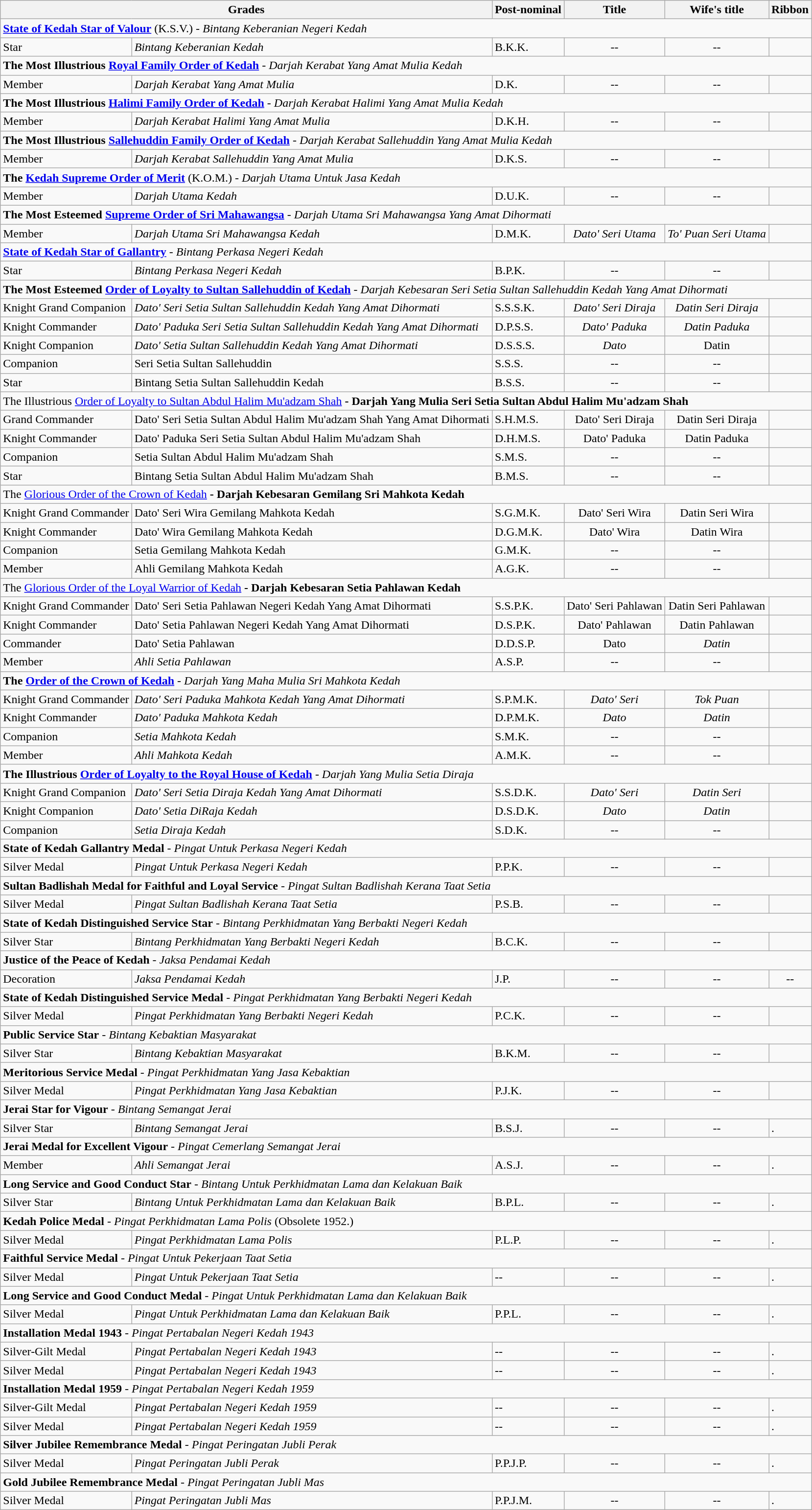<table class="wikitable">
<tr>
<th colspan=2>Grades </th>
<th>Post-nominal</th>
<th>Title</th>
<th>Wife's title</th>
<th>Ribbon</th>
</tr>
<tr>
<td colspan="6"><strong><a href='#'>State of Kedah Star of Valour</a></strong> (K.S.V.) - <em>Bintang Keberanian Negeri Kedah</em></td>
</tr>
<tr>
<td>Star</td>
<td><em>Bintang Keberanian Kedah</em></td>
<td>B.K.K.</td>
<td align=center>--</td>
<td align=center>--</td>
<td></td>
</tr>
<tr>
<td colspan="6"><strong>The Most Illustrious <a href='#'>Royal Family Order of Kedah</a></strong> - <em>Darjah Kerabat Yang Amat Mulia Kedah</em></td>
</tr>
<tr>
<td>Member</td>
<td><em>Darjah Kerabat Yang Amat Mulia</em></td>
<td>D.K.</td>
<td align=center>--</td>
<td align=center>--</td>
<td></td>
</tr>
<tr>
<td colspan="6"><strong>The Most Illustrious <a href='#'>Halimi Family Order of Kedah</a></strong> - <em>Darjah Kerabat Halimi Yang Amat Mulia Kedah</em></td>
</tr>
<tr>
<td>Member</td>
<td><em>Darjah Kerabat Halimi Yang Amat Mulia</em></td>
<td>D.K.H.</td>
<td align=center>--</td>
<td align=center>--</td>
<td></td>
</tr>
<tr>
<td colspan="6"><strong>The Most Illustrious <a href='#'>Sallehuddin Family Order of Kedah</a></strong> - <em>Darjah Kerabat Sallehuddin Yang Amat Mulia Kedah</em></td>
</tr>
<tr>
<td>Member</td>
<td><em>Darjah Kerabat Sallehuddin Yang Amat Mulia</em></td>
<td>D.K.S.</td>
<td align=center>--</td>
<td align=center>--</td>
<td></td>
</tr>
<tr>
<td colspan="6"><strong>The <a href='#'>Kedah Supreme Order of Merit</a></strong> (K.O.M.) - <em>Darjah Utama Untuk Jasa Kedah</em></td>
</tr>
<tr>
<td>Member</td>
<td><em>Darjah Utama Kedah</em></td>
<td>D.U.K.</td>
<td align=center>--</td>
<td align=center>--</td>
<td></td>
</tr>
<tr>
<td colspan="6"><strong>The Most Esteemed <a href='#'>Supreme Order of Sri Mahawangsa</a></strong> - <em>Darjah Utama Sri Mahawangsa Yang Amat Dihormati</em></td>
</tr>
<tr>
<td>Member</td>
<td><em>Darjah Utama Sri Mahawangsa Kedah</em></td>
<td>D.M.K.</td>
<td align=center><em>Dato' Seri Utama</em></td>
<td align=center><em>To' Puan Seri Utama</em></td>
<td></td>
</tr>
<tr>
<td colspan="6"><strong><a href='#'>State of Kedah Star of Gallantry</a></strong> - <em>Bintang Perkasa Negeri Kedah</em></td>
</tr>
<tr>
<td>Star</td>
<td><em>Bintang Perkasa Negeri Kedah</em></td>
<td>B.P.K.</td>
<td align=center>--</td>
<td align=center>--</td>
<td></td>
</tr>
<tr>
<td colspan="6"><strong>The Most Esteemed <a href='#'>Order of Loyalty to Sultan Sallehuddin of Kedah</a></strong> - <em>Darjah Kebesaran Seri Setia Sultan Sallehuddin Kedah Yang Amat Dihormati</em></td>
</tr>
<tr>
<td>Knight Grand Companion</td>
<td><em>Dato' Seri Setia Sultan Sallehuddin Kedah Yang Amat Dihormati</em></td>
<td>S.S.S.K.</td>
<td align=center><em>Dato' Seri Diraja</em></td>
<td align=center><em>Datin Seri Diraja</em></td>
<td></td>
</tr>
<tr>
<td>Knight Commander</td>
<td><em>Dato' Paduka Seri Setia Sultan Sallehuddin Kedah Yang Amat Dihormati</em></td>
<td>D.P.S.S.</td>
<td align=center><em>Dato' Paduka</em></td>
<td align=center><em>Datin Paduka</em></td>
<td></td>
</tr>
<tr>
<td>Knight Companion</td>
<td><em>Dato' Setia Sultan Sallehuddin Kedah Yang Amat Dihormati</em></td>
<td>D.S.S.S.</td>
<td align=center><em>Dato<strong></td>
<td align=center></em>Datin<em></td>
<td></td>
</tr>
<tr>
<td>Companion</td>
<td></em>Seri Setia Sultan Sallehuddin<em></td>
<td>S.S.S.</td>
<td align=center>--</td>
<td align=center>--</td>
<td></td>
</tr>
<tr>
<td>Star</td>
<td></em>Bintang Setia Sultan Sallehuddin Kedah<em></td>
<td>B.S.S.</td>
<td align=center>--</td>
<td align=center>--</td>
<td></td>
</tr>
<tr>
<td colspan="6"></strong>The Illustrious <a href='#'>Order of Loyalty to Sultan Abdul Halim Mu'adzam Shah</a><strong> - </em>Darjah Yang Mulia Seri Setia Sultan Abdul Halim Mu'adzam Shah<em></td>
</tr>
<tr>
<td>Grand Commander</td>
<td></em>Dato' Seri Setia Sultan Abdul Halim Mu'adzam Shah Yang Amat Dihormati<em></td>
<td>S.H.M.S.</td>
<td align=center></em>Dato' Seri Diraja<em></td>
<td align=center></em>Datin Seri Diraja<em></td>
<td></td>
</tr>
<tr>
<td>Knight Commander</td>
<td></em>Dato' Paduka Seri Setia Sultan Abdul Halim Mu'adzam Shah<em></td>
<td>D.H.M.S.</td>
<td align=center></em>Dato' Paduka<em></td>
<td align=center></em>Datin Paduka<em></td>
<td></td>
</tr>
<tr>
<td>Companion</td>
<td></em>Setia Sultan Abdul Halim Mu'adzam Shah<em></td>
<td>S.M.S.</td>
<td align=center>--</td>
<td align=center>--</td>
<td></td>
</tr>
<tr>
<td>Star</td>
<td></em>Bintang Setia Sultan Abdul Halim Mu'adzam Shah<em></td>
<td>B.M.S.</td>
<td align=center>--</td>
<td align=center>--</td>
<td></td>
</tr>
<tr>
<td colspan="6"></strong>The <a href='#'>Glorious Order of the Crown of Kedah</a><strong> - </em>Darjah Kebesaran Gemilang Sri Mahkota Kedah<em></td>
</tr>
<tr>
<td>Knight Grand Commander</td>
<td></em>Dato' Seri Wira Gemilang Mahkota Kedah<em></td>
<td>S.G.M.K.</td>
<td align=center></em>Dato' Seri Wira<em></td>
<td align=center></em>Datin Seri Wira<em></td>
<td></td>
</tr>
<tr>
<td>Knight Commander</td>
<td></em>Dato' Wira Gemilang Mahkota Kedah<em></td>
<td>D.G.M.K.</td>
<td align=center></em>Dato' Wira<em></td>
<td align=center></em>Datin Wira<em></td>
<td></td>
</tr>
<tr>
<td>Companion</td>
<td></em>Setia Gemilang Mahkota Kedah<em></td>
<td>G.M.K.</td>
<td align=center>--</td>
<td align=center>--</td>
<td></td>
</tr>
<tr>
<td>Member</td>
<td></em>Ahli Gemilang Mahkota Kedah<em></td>
<td>A.G.K.</td>
<td align=center>--</td>
<td align=center>--</td>
<td></td>
</tr>
<tr>
<td colspan="6"></strong>The <a href='#'>Glorious Order of the Loyal Warrior of Kedah</a><strong> - </em>Darjah Kebesaran Setia Pahlawan Kedah<em></td>
</tr>
<tr>
<td>Knight Grand Commander</td>
<td></em>Dato' Seri Setia Pahlawan Negeri Kedah Yang Amat Dihormati<em></td>
<td>S.S.P.K.</td>
<td align=center></em>Dato' Seri Pahlawan<em></td>
<td align=center></em>Datin Seri Pahlawan<em></td>
<td></td>
</tr>
<tr>
<td>Knight Commander</td>
<td></em>Dato' Setia Pahlawan Negeri Kedah Yang Amat Dihormati<em></td>
<td>D.S.P.K.</td>
<td align=center></em>Dato' Pahlawan<em></td>
<td align=center></em>Datin Pahlawan<em></td>
<td></td>
</tr>
<tr>
<td>Commander</td>
<td></em>Dato' Setia Pahlawan<em></td>
<td>D.D.S.P.</td>
<td align=center></em>Dato</strong></td>
<td align=center><em>Datin</em></td>
<td></td>
</tr>
<tr>
<td>Member</td>
<td><em>Ahli Setia Pahlawan</em></td>
<td>A.S.P.</td>
<td align=center>--</td>
<td align=center>--</td>
<td></td>
</tr>
<tr>
<td colspan="6"><strong>The <a href='#'>Order of the Crown of Kedah</a></strong> - <em>Darjah Yang Maha Mulia Sri Mahkota Kedah</em></td>
</tr>
<tr>
<td>Knight Grand Commander</td>
<td><em>Dato' Seri Paduka Mahkota Kedah Yang Amat Dihormati</em></td>
<td>S.P.M.K.</td>
<td align=center><em>Dato' Seri</em></td>
<td align=center><em>Tok Puan</em></td>
<td></td>
</tr>
<tr>
<td>Knight Commander</td>
<td><em>Dato' Paduka Mahkota Kedah</em></td>
<td>D.P.M.K.</td>
<td align=center><em>Dato</em></td>
<td align=center><em> Datin</em></td>
<td></td>
</tr>
<tr>
<td>Companion</td>
<td><em>Setia Mahkota Kedah</em></td>
<td>S.M.K.</td>
<td align=center>--</td>
<td align=center>--</td>
<td></td>
</tr>
<tr>
<td>Member</td>
<td><em>Ahli Mahkota Kedah</em></td>
<td>A.M.K.</td>
<td align=center>--</td>
<td align=center>--</td>
<td></td>
</tr>
<tr>
<td colspan="6"><strong>The Illustrious <a href='#'>Order of Loyalty to the Royal House of Kedah</a></strong> - <em>Darjah Yang Mulia Setia Diraja</em></td>
</tr>
<tr>
<td>Knight Grand Companion</td>
<td><em>Dato' Seri Setia Diraja Kedah Yang Amat Dihormati</em></td>
<td>S.S.D.K.</td>
<td align=center><em>Dato' Seri</em></td>
<td align=center><em>Datin Seri</em></td>
<td></td>
</tr>
<tr>
<td>Knight Companion</td>
<td><em>Dato' Setia DiRaja Kedah</em></td>
<td>D.S.D.K.</td>
<td align=center><em>Dato</em></td>
<td align=center><em> Datin</em></td>
<td></td>
</tr>
<tr>
<td>Companion</td>
<td><em>Setia Diraja Kedah</em></td>
<td>S.D.K.</td>
<td align=center>--</td>
<td align=center>--</td>
<td></td>
</tr>
<tr>
<td colspan="6"><strong>State of Kedah Gallantry Medal</strong> - <em>Pingat Untuk Perkasa Negeri Kedah</em></td>
</tr>
<tr>
<td>Silver Medal</td>
<td><em>Pingat Untuk Perkasa Negeri Kedah</em></td>
<td>P.P.K.</td>
<td align=center>--</td>
<td align=center>--</td>
<td></td>
</tr>
<tr>
<td colspan="6"><strong>Sultan Badlishah Medal for Faithful and Loyal Service</strong> - <em>Pingat Sultan Badlishah Kerana Taat Setia</em></td>
</tr>
<tr>
<td>Silver Medal</td>
<td><em>Pingat Sultan Badlishah Kerana Taat Setia</em></td>
<td>P.S.B.</td>
<td align=center>--</td>
<td align=center>--</td>
<td></td>
</tr>
<tr>
<td colspan="6"><strong>State of Kedah Distinguished Service Star</strong> - <em>Bintang Perkhidmatan Yang Berbakti Negeri Kedah</em></td>
</tr>
<tr>
<td>Silver Star</td>
<td><em>Bintang Perkhidmatan Yang Berbakti Negeri Kedah</em></td>
<td>B.C.K.</td>
<td align=center>--</td>
<td align=center>--</td>
<td></td>
</tr>
<tr>
<td colspan="6"><strong>Justice of the Peace of Kedah</strong> - <em>Jaksa Pendamai Kedah</em></td>
</tr>
<tr>
<td>Decoration</td>
<td><em>Jaksa Pendamai Kedah</em></td>
<td>J.P.</td>
<td align=center>--</td>
<td align=center>--</td>
<td align=center>--</td>
</tr>
<tr>
<td colspan="6"><strong>State of Kedah Distinguished Service Medal</strong> - <em>Pingat Perkhidmatan Yang Berbakti Negeri Kedah</em></td>
</tr>
<tr>
<td>Silver Medal</td>
<td><em>Pingat Perkhidmatan Yang Berbakti Negeri Kedah</em></td>
<td>P.C.K.</td>
<td align=center>--</td>
<td align=center>--</td>
<td></td>
</tr>
<tr>
<td colspan="6"><strong>Public Service Star</strong> - <em>Bintang Kebaktian Masyarakat</em></td>
</tr>
<tr>
<td>Silver Star</td>
<td><em>Bintang Kebaktian Masyarakat</em></td>
<td>B.K.M.</td>
<td align=center>--</td>
<td align=center>--</td>
<td></td>
</tr>
<tr>
<td colspan="6"><strong>Meritorious Service Medal</strong> - <em>Pingat Perkhidmatan Yang Jasa Kebaktian</em></td>
</tr>
<tr>
<td>Silver Medal</td>
<td><em>Pingat Perkhidmatan Yang Jasa Kebaktian</em></td>
<td>P.J.K.</td>
<td align=center>--</td>
<td align=center>--</td>
<td></td>
</tr>
<tr>
<td colspan="6"><strong>Jerai Star for Vigour</strong> - <em>Bintang Semangat Jerai</em></td>
</tr>
<tr>
<td>Silver Star</td>
<td><em>Bintang Semangat Jerai</em></td>
<td>B.S.J.</td>
<td align=center>--</td>
<td align=center>--</td>
<td>.</td>
</tr>
<tr>
<td colspan="6"><strong>Jerai Medal for Excellent Vigour</strong> - <em>Pingat Cemerlang Semangat Jerai</em></td>
</tr>
<tr>
<td>Member</td>
<td><em>Ahli Semangat Jerai</em></td>
<td>A.S.J.</td>
<td align=center>--</td>
<td align=center>--</td>
<td>.</td>
</tr>
<tr>
<td colspan="6"><strong>Long Service and Good Conduct Star</strong> - <em>Bintang Untuk Perkhidmatan Lama dan Kelakuan Baik</em></td>
</tr>
<tr>
<td>Silver Star</td>
<td><em>Bintang Untuk Perkhidmatan Lama dan Kelakuan Baik</em></td>
<td>B.P.L.</td>
<td align=center>--</td>
<td align=center>--</td>
<td>.</td>
</tr>
<tr>
<td colspan="6"><strong>Kedah Police Medal</strong> - <em>Pingat Perkhidmatan Lama Polis</em> (Obsolete 1952.)</td>
</tr>
<tr>
<td>Silver Medal</td>
<td><em>Pingat Perkhidmatan Lama Polis</em></td>
<td>P.L.P.</td>
<td align=center>--</td>
<td align=center>--</td>
<td>.</td>
</tr>
<tr>
<td colspan="6"><strong>Faithful Service Medal</strong> - <em>Pingat Untuk Pekerjaan Taat Setia</em></td>
</tr>
<tr>
<td>Silver Medal</td>
<td><em>Pingat Untuk Pekerjaan Taat Setia</em></td>
<td>--</td>
<td align=center>--</td>
<td align=center>--</td>
<td>.</td>
</tr>
<tr>
<td colspan="6"><strong>Long Service and Good Conduct Medal</strong> - <em>Pingat Untuk Perkhidmatan Lama dan Kelakuan Baik</em></td>
</tr>
<tr>
<td>Silver Medal</td>
<td><em>Pingat Untuk Perkhidmatan Lama dan Kelakuan Baik</em></td>
<td>P.P.L.</td>
<td align=center>--</td>
<td align=center>--</td>
<td>.</td>
</tr>
<tr>
<td colspan="6"><strong>Installation Medal 1943</strong> - <em>Pingat Pertabalan Negeri Kedah 1943</em></td>
</tr>
<tr>
<td>Silver-Gilt Medal</td>
<td><em>Pingat Pertabalan Negeri Kedah 1943</em></td>
<td>--</td>
<td align=center>--</td>
<td align=center>--</td>
<td>.</td>
</tr>
<tr>
<td>Silver Medal</td>
<td><em>Pingat Pertabalan Negeri Kedah 1943</em></td>
<td>--</td>
<td align=center>--</td>
<td align=center>--</td>
<td>.</td>
</tr>
<tr>
<td colspan="6"><strong>Installation Medal 1959</strong> - <em>Pingat Pertabalan Negeri Kedah 1959</em></td>
</tr>
<tr>
<td>Silver-Gilt Medal</td>
<td><em>Pingat Pertabalan Negeri Kedah 1959</em></td>
<td>--</td>
<td align=center>--</td>
<td align=center>--</td>
<td>.</td>
</tr>
<tr>
<td>Silver Medal</td>
<td><em>Pingat Pertabalan Negeri Kedah 1959</em></td>
<td>--</td>
<td align=center>--</td>
<td align=center>--</td>
<td>.</td>
</tr>
<tr>
<td colspan="6"><strong>Silver Jubilee Remembrance Medal</strong> - <em>Pingat Peringatan Jubli Perak</em></td>
</tr>
<tr>
<td>Silver Medal</td>
<td><em>Pingat Peringatan Jubli Perak</em></td>
<td>P.P.J.P.</td>
<td align=center>--</td>
<td align=center>--</td>
<td>.</td>
</tr>
<tr>
<td colspan="6"><strong>Gold Jubilee Remembrance Medal</strong> - <em>Pingat Peringatan Jubli Mas</em></td>
</tr>
<tr>
<td>Silver Medal</td>
<td><em>Pingat Peringatan Jubli Mas</em></td>
<td>P.P.J.M.</td>
<td align=center>--</td>
<td align=center>--</td>
<td>.</td>
</tr>
</table>
